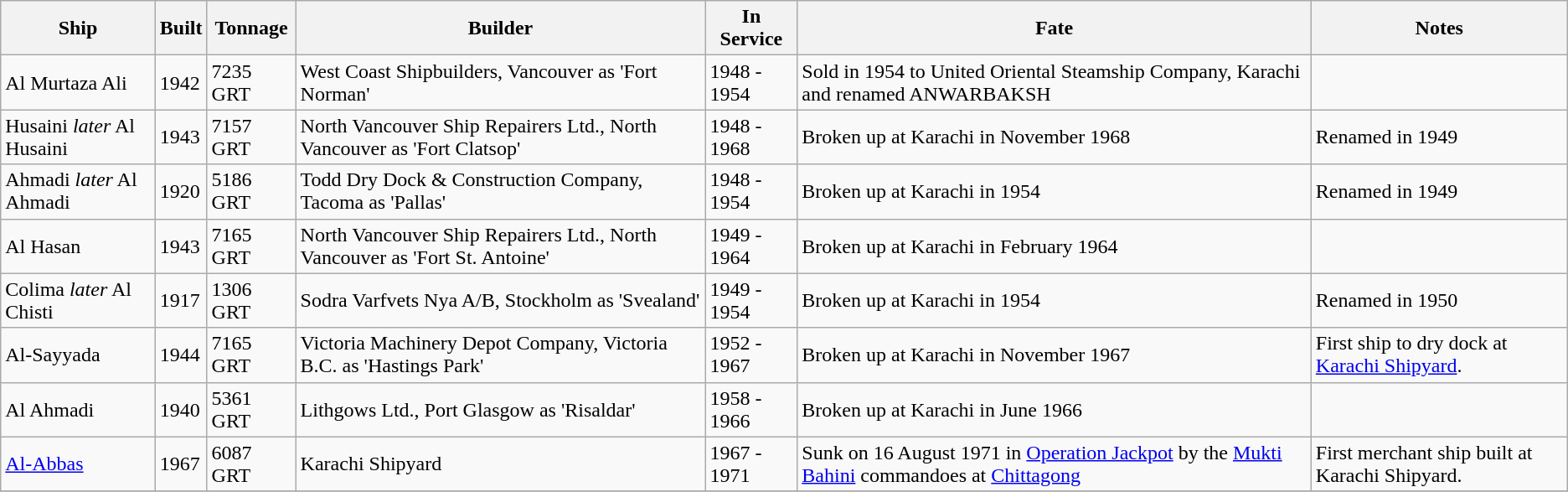<table class="wikitable">
<tr>
<th>Ship</th>
<th>Built</th>
<th>Tonnage</th>
<th>Builder</th>
<th>In Service</th>
<th>Fate</th>
<th>Notes</th>
</tr>
<tr>
<td>Al Murtaza Ali</td>
<td>1942</td>
<td>7235 GRT</td>
<td>West Coast Shipbuilders, Vancouver as 'Fort Norman'</td>
<td>1948 - 1954</td>
<td>Sold in 1954 to United Oriental Steamship Company, Karachi and renamed ANWARBAKSH</td>
</tr>
<tr>
<td>Husaini <em>later</em> Al Husaini</td>
<td>1943</td>
<td>7157 GRT</td>
<td>North Vancouver Ship Repairers Ltd., North Vancouver as 'Fort Clatsop'</td>
<td>1948 - 1968</td>
<td>Broken up at Karachi in November 1968</td>
<td>Renamed in 1949</td>
</tr>
<tr>
<td>Ahmadi <em>later</em> Al Ahmadi</td>
<td>1920</td>
<td>5186 GRT</td>
<td>Todd Dry Dock & Construction Company, Tacoma as 'Pallas'</td>
<td>1948 - 1954</td>
<td>Broken up at Karachi in 1954</td>
<td>Renamed in 1949</td>
</tr>
<tr>
<td>Al Hasan</td>
<td>1943</td>
<td>7165 GRT</td>
<td>North Vancouver Ship Repairers Ltd., North Vancouver as 'Fort St. Antoine'</td>
<td>1949 - 1964</td>
<td>Broken up at Karachi in February 1964</td>
</tr>
<tr>
<td>Colima <em>later</em> Al Chisti</td>
<td>1917</td>
<td>1306 GRT</td>
<td>Sodra Varfvets Nya A/B, Stockholm as 'Svealand'</td>
<td>1949 - 1954</td>
<td>Broken up at Karachi in 1954</td>
<td>Renamed in 1950</td>
</tr>
<tr>
<td>Al-Sayyada</td>
<td>1944</td>
<td>7165 GRT</td>
<td>Victoria Machinery Depot Company, Victoria B.C. as 'Hastings Park'</td>
<td>1952 - 1967</td>
<td>Broken up at Karachi in November 1967</td>
<td>First ship to dry dock at <a href='#'>Karachi Shipyard</a>.</td>
</tr>
<tr>
<td>Al Ahmadi</td>
<td>1940</td>
<td>5361 GRT</td>
<td>Lithgows Ltd., Port Glasgow as 'Risaldar'</td>
<td>1958 - 1966</td>
<td>Broken up at Karachi in June 1966</td>
</tr>
<tr>
<td><a href='#'>Al-Abbas</a></td>
<td>1967</td>
<td>6087 GRT</td>
<td>Karachi Shipyard</td>
<td>1967 - 1971</td>
<td>Sunk on 16 August 1971 in <a href='#'>Operation Jackpot</a> by the <a href='#'>Mukti Bahini</a> commandoes at <a href='#'>Chittagong</a></td>
<td>First merchant ship built at Karachi Shipyard.</td>
</tr>
<tr>
</tr>
</table>
